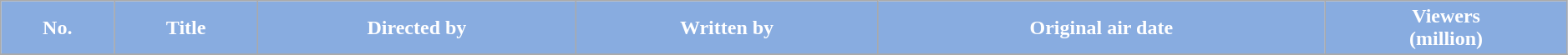<table class="wikitable plainrowheaders" style="width:99%;">
<tr style="color:white;">
<th style="background:#88ACE0;">No.</th>
<th style="background:#88ACE0;">Title</th>
<th style="background:#88ACE0;">Directed by</th>
<th style="background:#88ACE0;">Written by</th>
<th style="background:#88ACE0;">Original air date</th>
<th style="background:#88ACE0;">Viewers<br>(million)</th>
</tr>
<tr>
</tr>
</table>
